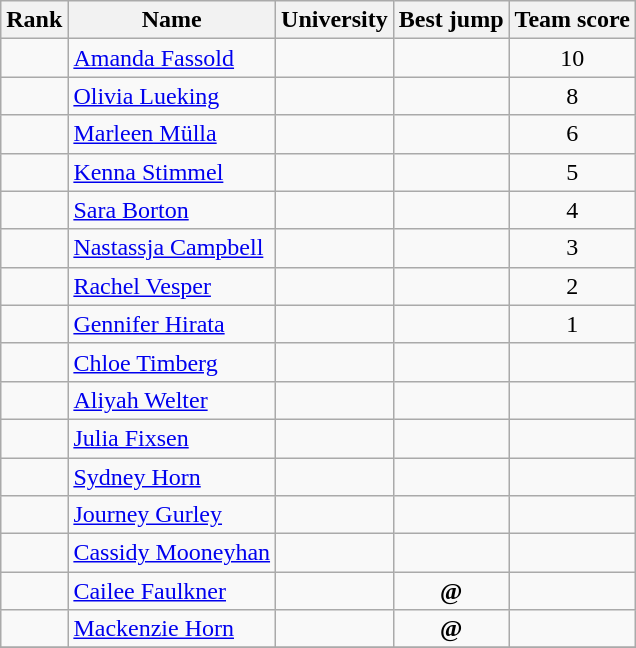<table class="wikitable sortable" style="text-align:center">
<tr>
<th>Rank</th>
<th>Name</th>
<th>University</th>
<th>Best jump</th>
<th>Team score</th>
</tr>
<tr>
<td></td>
<td align=left> <a href='#'>Amanda Fassold</a></td>
<td></td>
<td><strong></strong></td>
<td>10</td>
</tr>
<tr>
<td></td>
<td align=left> <a href='#'>Olivia Lueking</a></td>
<td></td>
<td><strong></strong></td>
<td>8</td>
</tr>
<tr>
<td></td>
<td align=left> <a href='#'>Marleen Mülla</a></td>
<td></td>
<td><strong></strong></td>
<td>6</td>
</tr>
<tr>
<td></td>
<td align=left> <a href='#'>Kenna Stimmel</a></td>
<td></td>
<td><strong></strong></td>
<td>5</td>
</tr>
<tr>
<td></td>
<td align=left> <a href='#'>Sara Borton</a></td>
<td></td>
<td><strong></strong></td>
<td>4</td>
</tr>
<tr>
<td></td>
<td align=left> <a href='#'>Nastassja Campbell</a></td>
<td></td>
<td><strong></strong></td>
<td>3</td>
</tr>
<tr>
<td></td>
<td align=left> <a href='#'>Rachel Vesper</a></td>
<td></td>
<td><strong></strong></td>
<td>2</td>
</tr>
<tr>
<td></td>
<td align=left> <a href='#'>Gennifer Hirata</a></td>
<td></td>
<td><strong></strong></td>
<td>1</td>
</tr>
<tr>
<td></td>
<td align=left> <a href='#'>Chloe Timberg</a></td>
<td></td>
<td><strong></strong></td>
<td></td>
</tr>
<tr>
<td></td>
<td align=left> <a href='#'>Aliyah Welter</a></td>
<td></td>
<td><strong></strong></td>
<td></td>
</tr>
<tr>
<td></td>
<td align=left> <a href='#'>Julia Fixsen</a></td>
<td></td>
<td><strong></strong></td>
<td></td>
</tr>
<tr>
<td></td>
<td align=left> <a href='#'>Sydney Horn</a></td>
<td></td>
<td><strong></strong></td>
<td></td>
</tr>
<tr>
<td></td>
<td align=left> <a href='#'>Journey Gurley</a></td>
<td></td>
<td><strong></strong></td>
<td></td>
</tr>
<tr>
<td></td>
<td align=left> <a href='#'>Cassidy Mooneyhan</a></td>
<td></td>
<td><strong></strong></td>
<td></td>
</tr>
<tr>
<td></td>
<td align=left> <a href='#'>Cailee Faulkner</a></td>
<td></td>
<td><strong> @ </strong></td>
<td></td>
</tr>
<tr>
<td></td>
<td align=left> <a href='#'>Mackenzie Horn</a></td>
<td></td>
<td><strong> @ </strong></td>
<td></td>
</tr>
<tr>
</tr>
</table>
